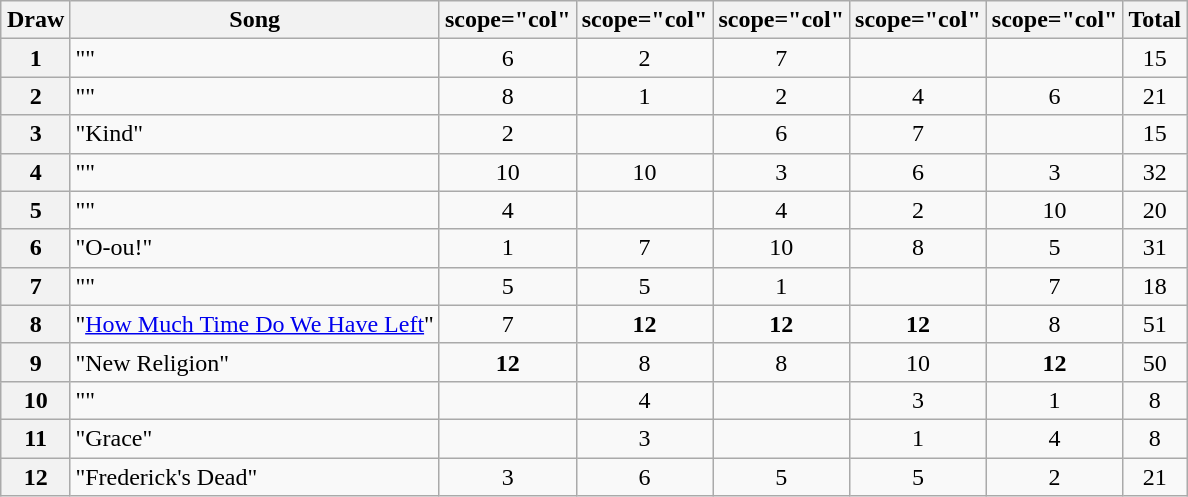<table class="wikitable collapsible plainrowheaders" style="margin: 1em auto 1em auto; text-align:center;">
<tr>
<th>Draw</th>
<th>Song</th>
<th>scope="col" </th>
<th>scope="col" </th>
<th>scope="col" </th>
<th>scope="col" </th>
<th>scope="col" </th>
<th>Total</th>
</tr>
<tr>
<th scope="row" style="text-align:center;">1</th>
<td align="left">""</td>
<td>6</td>
<td>2</td>
<td>7</td>
<td></td>
<td></td>
<td>15</td>
</tr>
<tr>
<th scope="row" style="text-align:center;">2</th>
<td align="left">""</td>
<td>8</td>
<td>1</td>
<td>2</td>
<td>4</td>
<td>6</td>
<td>21</td>
</tr>
<tr>
<th scope="row" style="text-align:center;">3</th>
<td align="left">"Kind"</td>
<td>2</td>
<td></td>
<td>6</td>
<td>7</td>
<td></td>
<td>15</td>
</tr>
<tr>
<th scope="row" style="text-align:center;">4</th>
<td align="left">""</td>
<td>10</td>
<td>10</td>
<td>3</td>
<td>6</td>
<td>3</td>
<td>32</td>
</tr>
<tr>
<th scope="row" style="text-align:center;">5</th>
<td align="left">""</td>
<td>4</td>
<td></td>
<td>4</td>
<td>2</td>
<td>10</td>
<td>20</td>
</tr>
<tr>
<th scope="row" style="text-align:center;">6</th>
<td align="left">"O-ou!"</td>
<td>1</td>
<td>7</td>
<td>10</td>
<td>8</td>
<td>5</td>
<td>31</td>
</tr>
<tr>
<th scope="row" style="text-align:center;">7</th>
<td align="left">""</td>
<td>5</td>
<td>5</td>
<td>1</td>
<td></td>
<td>7</td>
<td>18</td>
</tr>
<tr>
<th scope="row" style="text-align:center;">8</th>
<td align="left">"<a href='#'>How Much Time Do We Have Left</a>"</td>
<td>7</td>
<td><strong>12</strong></td>
<td><strong>12</strong></td>
<td><strong>12</strong></td>
<td>8</td>
<td>51</td>
</tr>
<tr>
<th scope="row" style="text-align:center;">9</th>
<td align="left">"New Religion"</td>
<td><strong>12</strong></td>
<td>8</td>
<td>8</td>
<td>10</td>
<td><strong>12</strong></td>
<td>50</td>
</tr>
<tr>
<th scope="row" style="text-align:center;">10</th>
<td align="left">""</td>
<td></td>
<td>4</td>
<td></td>
<td>3</td>
<td>1</td>
<td>8</td>
</tr>
<tr>
<th scope="row" style="text-align:center;">11</th>
<td align="left">"Grace"</td>
<td></td>
<td>3</td>
<td></td>
<td>1</td>
<td>4</td>
<td>8</td>
</tr>
<tr>
<th scope="row" style="text-align:center;">12</th>
<td align="left">"Frederick's Dead"</td>
<td>3</td>
<td>6</td>
<td>5</td>
<td>5</td>
<td>2</td>
<td>21</td>
</tr>
</table>
